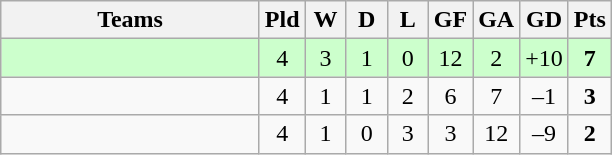<table class="wikitable" style="text-align: center;">
<tr>
<th width=165>Teams</th>
<th width=20>Pld</th>
<th width=20>W</th>
<th width=20>D</th>
<th width=20>L</th>
<th width=20>GF</th>
<th width=20>GA</th>
<th width=20>GD</th>
<th width=20>Pts</th>
</tr>
<tr align=center style="background:#ccffcc;">
<td style="text-align:left;"></td>
<td>4</td>
<td>3</td>
<td>1</td>
<td>0</td>
<td>12</td>
<td>2</td>
<td>+10</td>
<td><strong>7</strong></td>
</tr>
<tr align=center>
<td style="text-align:left;"></td>
<td>4</td>
<td>1</td>
<td>1</td>
<td>2</td>
<td>6</td>
<td>7</td>
<td>–1</td>
<td><strong>3</strong></td>
</tr>
<tr align=center>
<td style="text-align:left;"></td>
<td>4</td>
<td>1</td>
<td>0</td>
<td>3</td>
<td>3</td>
<td>12</td>
<td>–9</td>
<td><strong>2</strong></td>
</tr>
</table>
